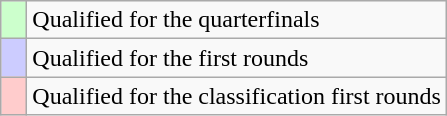<table class=wikitable>
<tr>
<td width=10px style="background-color:#ccffcc;"></td>
<td>Qualified for the quarterfinals</td>
</tr>
<tr>
<td width=10px style="background-color:#ccccff;"></td>
<td>Qualified for the first rounds</td>
</tr>
<tr>
<td width=10px style="background-color:#ffcccc;"></td>
<td>Qualified for the classification first rounds</td>
</tr>
</table>
